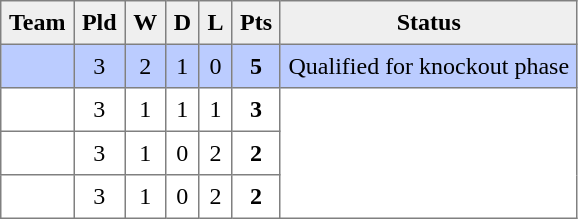<table style=border-collapse:collapse border=1 cellspacing=0 cellpadding=5>
<tr align=center bgcolor=#efefef>
<th>Team</th>
<th>Pld</th>
<th>W</th>
<th>D</th>
<th>L</th>
<th>Pts</th>
<th>Status</th>
</tr>
<tr align=center style="background:#bbccff;">
<td style="text-align:left;"> </td>
<td>3</td>
<td>2</td>
<td>1</td>
<td>0</td>
<td><strong>5</strong></td>
<td rowspan=1>Qualified for knockout phase</td>
</tr>
<tr align=center style="background:#FFFFFF;">
<td style="text-align:left;"> </td>
<td>3</td>
<td>1</td>
<td>1</td>
<td>1</td>
<td><strong>3</strong></td>
<td rowspan=3></td>
</tr>
<tr align=center style="background:#FFFFFF;">
<td style="text-align:left;"> </td>
<td>3</td>
<td>1</td>
<td>0</td>
<td>2</td>
<td><strong>2</strong></td>
</tr>
<tr align=center style="background:#FFFFFF;">
<td style="text-align:left;"> </td>
<td>3</td>
<td>1</td>
<td>0</td>
<td>2</td>
<td><strong>2</strong></td>
</tr>
</table>
